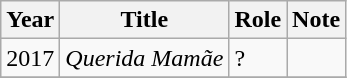<table class="wikitable">
<tr>
<th>Year</th>
<th>Title</th>
<th>Role</th>
<th>Note</th>
</tr>
<tr>
<td>2017</td>
<td><em>Querida Mamãe</em></td>
<td>?</td>
<td></td>
</tr>
<tr>
</tr>
</table>
